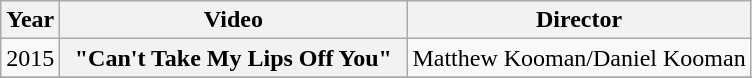<table class="wikitable plainrowheaders">
<tr>
<th>Year</th>
<th style="width:14em;">Video</th>
<th>Director</th>
</tr>
<tr>
<td>2015</td>
<th scope="row">"Can't Take My Lips Off You"</th>
<td>Matthew Kooman/Daniel Kooman</td>
</tr>
<tr>
</tr>
</table>
